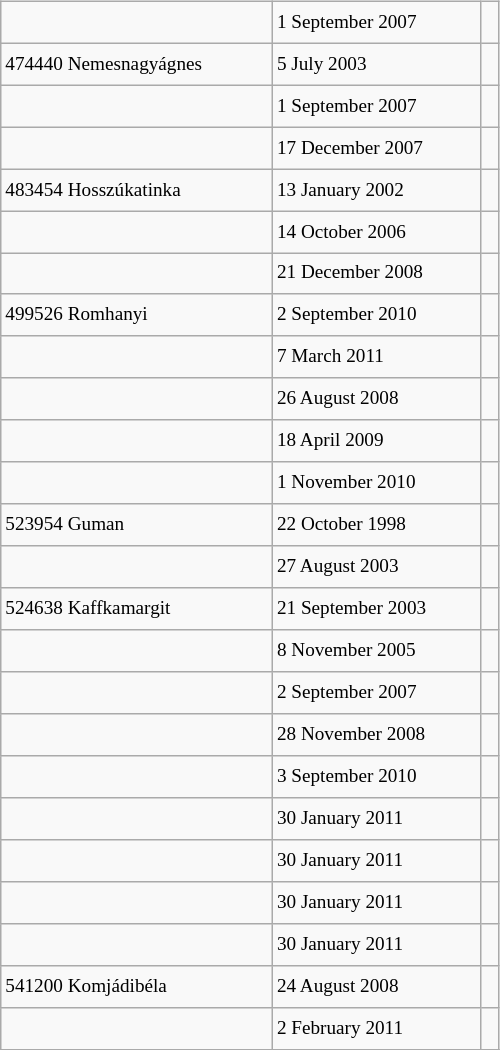<table class="wikitable" style="font-size: 80%; float: left; width: 26em; margin-right: 1em; height: 700px">
<tr>
<td></td>
<td>1 September 2007</td>
<td> </td>
</tr>
<tr>
<td>474440 Nemesnagyágnes</td>
<td>5 July 2003</td>
<td> </td>
</tr>
<tr>
<td></td>
<td>1 September 2007</td>
<td> </td>
</tr>
<tr>
<td></td>
<td>17 December 2007</td>
<td></td>
</tr>
<tr>
<td>483454 Hosszúkatinka</td>
<td>13 January 2002</td>
<td> </td>
</tr>
<tr>
<td></td>
<td>14 October 2006</td>
<td> </td>
</tr>
<tr>
<td></td>
<td>21 December 2008</td>
<td></td>
</tr>
<tr>
<td>499526 Romhanyi</td>
<td>2 September 2010</td>
<td> </td>
</tr>
<tr>
<td></td>
<td>7 March 2011</td>
<td> </td>
</tr>
<tr>
<td></td>
<td>26 August 2008</td>
<td></td>
</tr>
<tr>
<td></td>
<td>18 April 2009</td>
<td></td>
</tr>
<tr>
<td></td>
<td>1 November 2010</td>
<td> </td>
</tr>
<tr>
<td>523954 Guman</td>
<td>22 October 1998</td>
<td> </td>
</tr>
<tr>
<td></td>
<td>27 August 2003</td>
<td> </td>
</tr>
<tr>
<td>524638 Kaffkamargit</td>
<td>21 September 2003</td>
<td> </td>
</tr>
<tr>
<td></td>
<td>8 November 2005</td>
<td></td>
</tr>
<tr>
<td></td>
<td>2 September 2007</td>
<td> </td>
</tr>
<tr>
<td></td>
<td>28 November 2008</td>
<td> </td>
</tr>
<tr>
<td></td>
<td>3 September 2010</td>
<td> </td>
</tr>
<tr>
<td></td>
<td>30 January 2011</td>
<td> </td>
</tr>
<tr>
<td></td>
<td>30 January 2011</td>
<td> </td>
</tr>
<tr>
<td></td>
<td>30 January 2011</td>
<td> </td>
</tr>
<tr>
<td></td>
<td>30 January 2011</td>
<td> </td>
</tr>
<tr>
<td>541200 Komjádibéla</td>
<td>24 August 2008</td>
<td></td>
</tr>
<tr>
<td></td>
<td>2 February 2011</td>
<td> </td>
</tr>
<tr>
</tr>
</table>
